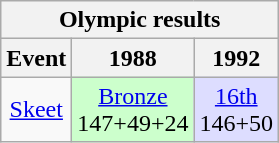<table class="wikitable" style="text-align: center">
<tr>
<th colspan=3>Olympic results</th>
</tr>
<tr>
<th>Event</th>
<th>1988</th>
<th>1992</th>
</tr>
<tr>
<td><a href='#'>Skeet</a></td>
<td style="background: #ccffcc"> <a href='#'>Bronze</a><br>147+49+24</td>
<td style="background: #ddddff"><a href='#'>16th</a><br>146+50</td>
</tr>
</table>
